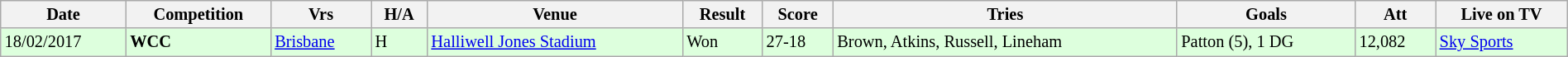<table class="wikitable" style="font-size:85%;" width="100%">
<tr>
<th>Date</th>
<th>Competition</th>
<th>Vrs</th>
<th>H/A</th>
<th>Venue</th>
<th>Result</th>
<th>Score</th>
<th>Tries</th>
<th>Goals</th>
<th>Att</th>
<th>Live on TV</th>
</tr>
<tr style="background:#ddffdd;" width=20 |>
<td>18/02/2017</td>
<td><strong>WCC</strong></td>
<td> <a href='#'>Brisbane</a></td>
<td>H</td>
<td><a href='#'>Halliwell Jones Stadium</a></td>
<td>Won</td>
<td>27-18</td>
<td>Brown, Atkins, Russell, Lineham</td>
<td>Patton (5), 1 DG</td>
<td>12,082</td>
<td><a href='#'>Sky Sports</a></td>
</tr>
</table>
